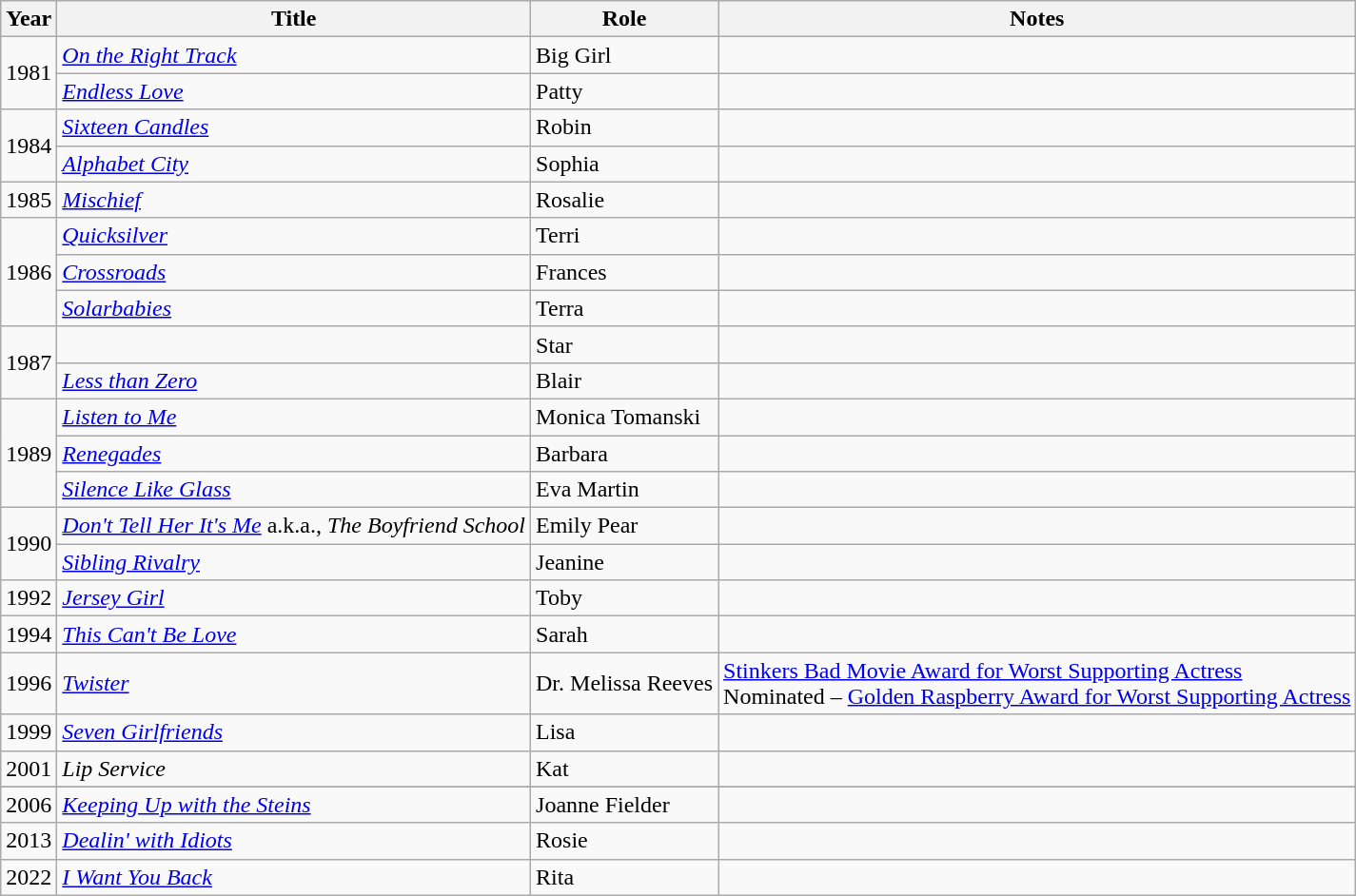<table class="wikitable sortable">
<tr>
<th>Year</th>
<th>Title</th>
<th>Role</th>
<th class="unsortable">Notes</th>
</tr>
<tr>
<td rowspan="2">1981</td>
<td><em><a href='#'>On the Right Track</a></em></td>
<td>Big Girl</td>
<td></td>
</tr>
<tr>
<td><em><a href='#'>Endless Love</a></em></td>
<td>Patty</td>
<td></td>
</tr>
<tr>
<td rowspan="2">1984</td>
<td><em><a href='#'>Sixteen Candles</a></em></td>
<td>Robin</td>
<td></td>
</tr>
<tr>
<td><em><a href='#'>Alphabet City</a></em></td>
<td>Sophia</td>
<td></td>
</tr>
<tr>
<td>1985</td>
<td><em><a href='#'>Mischief</a></em></td>
<td>Rosalie</td>
<td></td>
</tr>
<tr>
<td rowspan="3">1986</td>
<td><em><a href='#'>Quicksilver</a></em></td>
<td>Terri</td>
<td></td>
</tr>
<tr>
<td><em><a href='#'>Crossroads</a></em></td>
<td>Frances</td>
<td></td>
</tr>
<tr>
<td><em><a href='#'>Solarbabies</a></em></td>
<td>Terra</td>
<td></td>
</tr>
<tr>
<td rowspan="2">1987</td>
<td><em></em></td>
<td>Star</td>
<td></td>
</tr>
<tr>
<td><em><a href='#'>Less than Zero</a></em></td>
<td>Blair</td>
<td></td>
</tr>
<tr>
<td rowspan="3">1989</td>
<td><em><a href='#'>Listen to Me</a></em></td>
<td>Monica Tomanski</td>
<td></td>
</tr>
<tr>
<td><em><a href='#'>Renegades</a></em></td>
<td>Barbara</td>
<td></td>
</tr>
<tr>
<td><em><a href='#'>Silence Like Glass</a></em></td>
<td>Eva Martin</td>
<td></td>
</tr>
<tr>
<td rowspan="2">1990</td>
<td><em><a href='#'>Don't Tell Her It's Me</a></em> a.k.a., <em>The Boyfriend School</em></td>
<td>Emily Pear</td>
<td></td>
</tr>
<tr>
<td><em><a href='#'>Sibling Rivalry</a></em></td>
<td>Jeanine</td>
<td></td>
</tr>
<tr>
<td>1992</td>
<td><em><a href='#'>Jersey Girl</a></em></td>
<td>Toby</td>
<td></td>
</tr>
<tr>
<td>1994</td>
<td><em><a href='#'>This Can't Be Love</a></em></td>
<td>Sarah</td>
<td></td>
</tr>
<tr>
<td>1996</td>
<td><em><a href='#'>Twister</a></em></td>
<td>Dr. Melissa Reeves</td>
<td><a href='#'>Stinkers Bad Movie Award for Worst Supporting Actress</a><br>Nominated – <a href='#'>Golden Raspberry Award for Worst Supporting Actress</a></td>
</tr>
<tr>
<td>1999</td>
<td><em><a href='#'>Seven Girlfriends</a></em></td>
<td>Lisa</td>
<td></td>
</tr>
<tr>
<td>2001</td>
<td><em>Lip Service</em></td>
<td>Kat</td>
<td></td>
</tr>
<tr>
</tr>
<tr>
<td>2006</td>
<td><em><a href='#'>Keeping Up with the Steins</a></em></td>
<td>Joanne Fielder</td>
<td></td>
</tr>
<tr>
<td>2013</td>
<td><em><a href='#'>Dealin' with Idiots</a></em></td>
<td>Rosie</td>
<td></td>
</tr>
<tr>
<td>2022</td>
<td><em><a href='#'>I Want You Back</a></em></td>
<td>Rita</td>
<td></td>
</tr>
</table>
